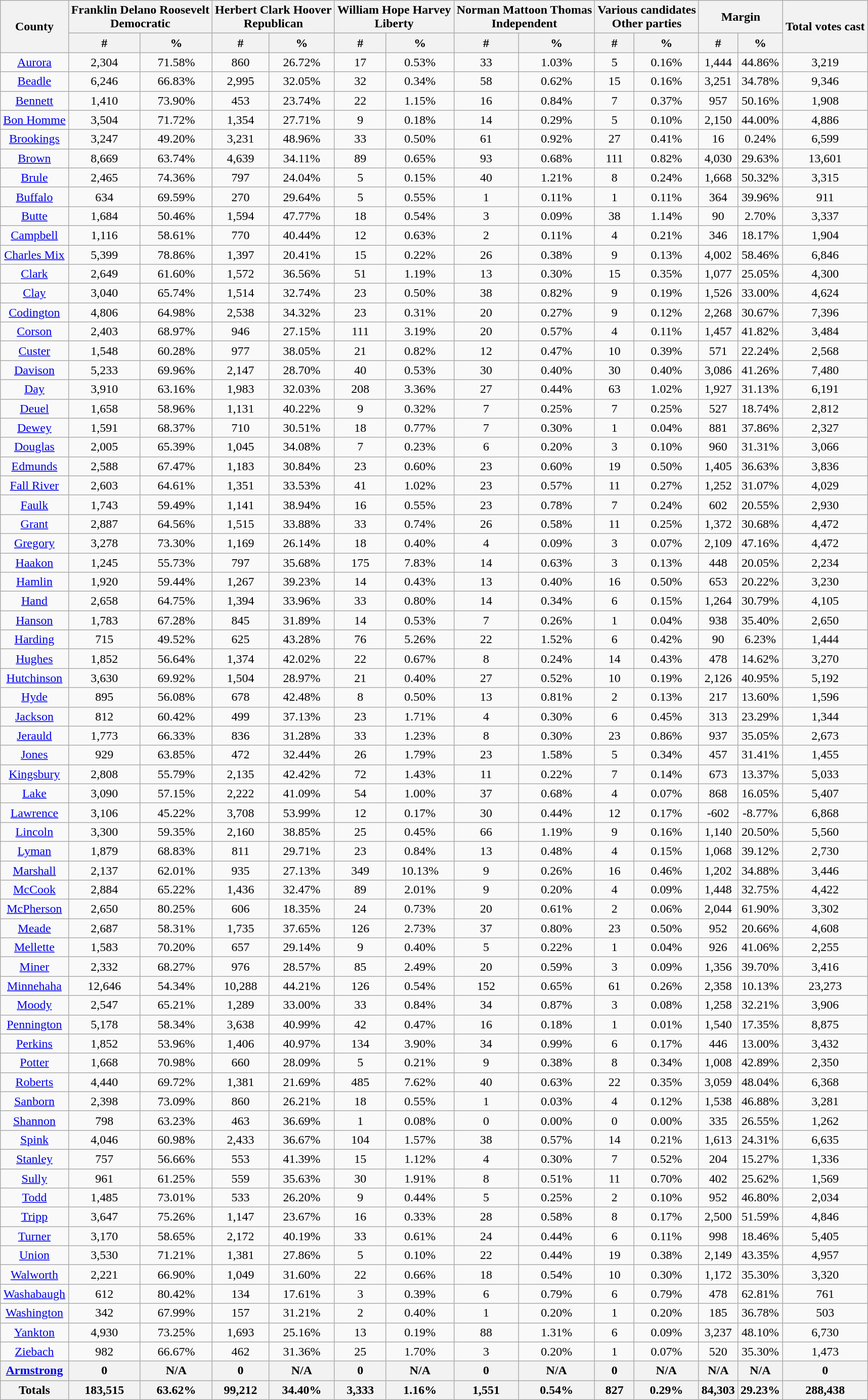<table class="wikitable sortable">
<tr>
<th rowspan="2">County</th>
<th colspan="2">Franklin Delano Roosevelt<br>Democratic</th>
<th colspan="2">Herbert Clark Hoover<br>Republican</th>
<th colspan="2">William Hope Harvey<br>Liberty</th>
<th colspan="2">Norman Mattoon Thomas<br>Independent</th>
<th colspan="2">Various candidates<br>Other parties</th>
<th colspan="2">Margin</th>
<th rowspan="2">Total votes cast</th>
</tr>
<tr style="text-align:center;">
<th data-sort-type="number">#</th>
<th data-sort-type="number">%</th>
<th data-sort-type="number">#</th>
<th data-sort-type="number">%</th>
<th data-sort-type="number">#</th>
<th data-sort-type="number">%</th>
<th data-sort-type="number">#</th>
<th data-sort-type="number">%</th>
<th data-sort-type="number">#</th>
<th data-sort-type="number">%</th>
<th data-sort-type="number">#</th>
<th data-sort-type="number">%</th>
</tr>
<tr style="text-align:center;">
<td><a href='#'>Aurora</a></td>
<td>2,304</td>
<td>71.58%</td>
<td>860</td>
<td>26.72%</td>
<td>17</td>
<td>0.53%</td>
<td>33</td>
<td>1.03%</td>
<td>5</td>
<td>0.16%</td>
<td>1,444</td>
<td>44.86%</td>
<td>3,219</td>
</tr>
<tr style="text-align:center;">
<td><a href='#'>Beadle</a></td>
<td>6,246</td>
<td>66.83%</td>
<td>2,995</td>
<td>32.05%</td>
<td>32</td>
<td>0.34%</td>
<td>58</td>
<td>0.62%</td>
<td>15</td>
<td>0.16%</td>
<td>3,251</td>
<td>34.78%</td>
<td>9,346</td>
</tr>
<tr style="text-align:center;">
<td><a href='#'>Bennett</a></td>
<td>1,410</td>
<td>73.90%</td>
<td>453</td>
<td>23.74%</td>
<td>22</td>
<td>1.15%</td>
<td>16</td>
<td>0.84%</td>
<td>7</td>
<td>0.37%</td>
<td>957</td>
<td>50.16%</td>
<td>1,908</td>
</tr>
<tr style="text-align:center;">
<td><a href='#'>Bon Homme</a></td>
<td>3,504</td>
<td>71.72%</td>
<td>1,354</td>
<td>27.71%</td>
<td>9</td>
<td>0.18%</td>
<td>14</td>
<td>0.29%</td>
<td>5</td>
<td>0.10%</td>
<td>2,150</td>
<td>44.00%</td>
<td>4,886</td>
</tr>
<tr style="text-align:center;">
<td><a href='#'>Brookings</a></td>
<td>3,247</td>
<td>49.20%</td>
<td>3,231</td>
<td>48.96%</td>
<td>33</td>
<td>0.50%</td>
<td>61</td>
<td>0.92%</td>
<td>27</td>
<td>0.41%</td>
<td>16</td>
<td>0.24%</td>
<td>6,599</td>
</tr>
<tr style="text-align:center;">
<td><a href='#'>Brown</a></td>
<td>8,669</td>
<td>63.74%</td>
<td>4,639</td>
<td>34.11%</td>
<td>89</td>
<td>0.65%</td>
<td>93</td>
<td>0.68%</td>
<td>111</td>
<td>0.82%</td>
<td>4,030</td>
<td>29.63%</td>
<td>13,601</td>
</tr>
<tr style="text-align:center;">
<td><a href='#'>Brule</a></td>
<td>2,465</td>
<td>74.36%</td>
<td>797</td>
<td>24.04%</td>
<td>5</td>
<td>0.15%</td>
<td>40</td>
<td>1.21%</td>
<td>8</td>
<td>0.24%</td>
<td>1,668</td>
<td>50.32%</td>
<td>3,315</td>
</tr>
<tr style="text-align:center;">
<td><a href='#'>Buffalo</a></td>
<td>634</td>
<td>69.59%</td>
<td>270</td>
<td>29.64%</td>
<td>5</td>
<td>0.55%</td>
<td>1</td>
<td>0.11%</td>
<td>1</td>
<td>0.11%</td>
<td>364</td>
<td>39.96%</td>
<td>911</td>
</tr>
<tr style="text-align:center;">
<td><a href='#'>Butte</a></td>
<td>1,684</td>
<td>50.46%</td>
<td>1,594</td>
<td>47.77%</td>
<td>18</td>
<td>0.54%</td>
<td>3</td>
<td>0.09%</td>
<td>38</td>
<td>1.14%</td>
<td>90</td>
<td>2.70%</td>
<td>3,337</td>
</tr>
<tr style="text-align:center;">
<td><a href='#'>Campbell</a></td>
<td>1,116</td>
<td>58.61%</td>
<td>770</td>
<td>40.44%</td>
<td>12</td>
<td>0.63%</td>
<td>2</td>
<td>0.11%</td>
<td>4</td>
<td>0.21%</td>
<td>346</td>
<td>18.17%</td>
<td>1,904</td>
</tr>
<tr style="text-align:center;">
<td><a href='#'>Charles Mix</a></td>
<td>5,399</td>
<td>78.86%</td>
<td>1,397</td>
<td>20.41%</td>
<td>15</td>
<td>0.22%</td>
<td>26</td>
<td>0.38%</td>
<td>9</td>
<td>0.13%</td>
<td>4,002</td>
<td>58.46%</td>
<td>6,846</td>
</tr>
<tr style="text-align:center;">
<td><a href='#'>Clark</a></td>
<td>2,649</td>
<td>61.60%</td>
<td>1,572</td>
<td>36.56%</td>
<td>51</td>
<td>1.19%</td>
<td>13</td>
<td>0.30%</td>
<td>15</td>
<td>0.35%</td>
<td>1,077</td>
<td>25.05%</td>
<td>4,300</td>
</tr>
<tr style="text-align:center;">
<td><a href='#'>Clay</a></td>
<td>3,040</td>
<td>65.74%</td>
<td>1,514</td>
<td>32.74%</td>
<td>23</td>
<td>0.50%</td>
<td>38</td>
<td>0.82%</td>
<td>9</td>
<td>0.19%</td>
<td>1,526</td>
<td>33.00%</td>
<td>4,624</td>
</tr>
<tr style="text-align:center;">
<td><a href='#'>Codington</a></td>
<td>4,806</td>
<td>64.98%</td>
<td>2,538</td>
<td>34.32%</td>
<td>23</td>
<td>0.31%</td>
<td>20</td>
<td>0.27%</td>
<td>9</td>
<td>0.12%</td>
<td>2,268</td>
<td>30.67%</td>
<td>7,396</td>
</tr>
<tr style="text-align:center;">
<td><a href='#'>Corson</a></td>
<td>2,403</td>
<td>68.97%</td>
<td>946</td>
<td>27.15%</td>
<td>111</td>
<td>3.19%</td>
<td>20</td>
<td>0.57%</td>
<td>4</td>
<td>0.11%</td>
<td>1,457</td>
<td>41.82%</td>
<td>3,484</td>
</tr>
<tr style="text-align:center;">
<td><a href='#'>Custer</a></td>
<td>1,548</td>
<td>60.28%</td>
<td>977</td>
<td>38.05%</td>
<td>21</td>
<td>0.82%</td>
<td>12</td>
<td>0.47%</td>
<td>10</td>
<td>0.39%</td>
<td>571</td>
<td>22.24%</td>
<td>2,568</td>
</tr>
<tr style="text-align:center;">
<td><a href='#'>Davison</a></td>
<td>5,233</td>
<td>69.96%</td>
<td>2,147</td>
<td>28.70%</td>
<td>40</td>
<td>0.53%</td>
<td>30</td>
<td>0.40%</td>
<td>30</td>
<td>0.40%</td>
<td>3,086</td>
<td>41.26%</td>
<td>7,480</td>
</tr>
<tr style="text-align:center;">
<td><a href='#'>Day</a></td>
<td>3,910</td>
<td>63.16%</td>
<td>1,983</td>
<td>32.03%</td>
<td>208</td>
<td>3.36%</td>
<td>27</td>
<td>0.44%</td>
<td>63</td>
<td>1.02%</td>
<td>1,927</td>
<td>31.13%</td>
<td>6,191</td>
</tr>
<tr style="text-align:center;">
<td><a href='#'>Deuel</a></td>
<td>1,658</td>
<td>58.96%</td>
<td>1,131</td>
<td>40.22%</td>
<td>9</td>
<td>0.32%</td>
<td>7</td>
<td>0.25%</td>
<td>7</td>
<td>0.25%</td>
<td>527</td>
<td>18.74%</td>
<td>2,812</td>
</tr>
<tr style="text-align:center;">
<td><a href='#'>Dewey</a></td>
<td>1,591</td>
<td>68.37%</td>
<td>710</td>
<td>30.51%</td>
<td>18</td>
<td>0.77%</td>
<td>7</td>
<td>0.30%</td>
<td>1</td>
<td>0.04%</td>
<td>881</td>
<td>37.86%</td>
<td>2,327</td>
</tr>
<tr style="text-align:center;">
<td><a href='#'>Douglas</a></td>
<td>2,005</td>
<td>65.39%</td>
<td>1,045</td>
<td>34.08%</td>
<td>7</td>
<td>0.23%</td>
<td>6</td>
<td>0.20%</td>
<td>3</td>
<td>0.10%</td>
<td>960</td>
<td>31.31%</td>
<td>3,066</td>
</tr>
<tr style="text-align:center;">
<td><a href='#'>Edmunds</a></td>
<td>2,588</td>
<td>67.47%</td>
<td>1,183</td>
<td>30.84%</td>
<td>23</td>
<td>0.60%</td>
<td>23</td>
<td>0.60%</td>
<td>19</td>
<td>0.50%</td>
<td>1,405</td>
<td>36.63%</td>
<td>3,836</td>
</tr>
<tr style="text-align:center;">
<td><a href='#'>Fall River</a></td>
<td>2,603</td>
<td>64.61%</td>
<td>1,351</td>
<td>33.53%</td>
<td>41</td>
<td>1.02%</td>
<td>23</td>
<td>0.57%</td>
<td>11</td>
<td>0.27%</td>
<td>1,252</td>
<td>31.07%</td>
<td>4,029</td>
</tr>
<tr style="text-align:center;">
<td><a href='#'>Faulk</a></td>
<td>1,743</td>
<td>59.49%</td>
<td>1,141</td>
<td>38.94%</td>
<td>16</td>
<td>0.55%</td>
<td>23</td>
<td>0.78%</td>
<td>7</td>
<td>0.24%</td>
<td>602</td>
<td>20.55%</td>
<td>2,930</td>
</tr>
<tr style="text-align:center;">
<td><a href='#'>Grant</a></td>
<td>2,887</td>
<td>64.56%</td>
<td>1,515</td>
<td>33.88%</td>
<td>33</td>
<td>0.74%</td>
<td>26</td>
<td>0.58%</td>
<td>11</td>
<td>0.25%</td>
<td>1,372</td>
<td>30.68%</td>
<td>4,472</td>
</tr>
<tr style="text-align:center;">
<td><a href='#'>Gregory</a></td>
<td>3,278</td>
<td>73.30%</td>
<td>1,169</td>
<td>26.14%</td>
<td>18</td>
<td>0.40%</td>
<td>4</td>
<td>0.09%</td>
<td>3</td>
<td>0.07%</td>
<td>2,109</td>
<td>47.16%</td>
<td>4,472</td>
</tr>
<tr style="text-align:center;">
<td><a href='#'>Haakon</a></td>
<td>1,245</td>
<td>55.73%</td>
<td>797</td>
<td>35.68%</td>
<td>175</td>
<td>7.83%</td>
<td>14</td>
<td>0.63%</td>
<td>3</td>
<td>0.13%</td>
<td>448</td>
<td>20.05%</td>
<td>2,234</td>
</tr>
<tr style="text-align:center;">
<td><a href='#'>Hamlin</a></td>
<td>1,920</td>
<td>59.44%</td>
<td>1,267</td>
<td>39.23%</td>
<td>14</td>
<td>0.43%</td>
<td>13</td>
<td>0.40%</td>
<td>16</td>
<td>0.50%</td>
<td>653</td>
<td>20.22%</td>
<td>3,230</td>
</tr>
<tr style="text-align:center;">
<td><a href='#'>Hand</a></td>
<td>2,658</td>
<td>64.75%</td>
<td>1,394</td>
<td>33.96%</td>
<td>33</td>
<td>0.80%</td>
<td>14</td>
<td>0.34%</td>
<td>6</td>
<td>0.15%</td>
<td>1,264</td>
<td>30.79%</td>
<td>4,105</td>
</tr>
<tr style="text-align:center;">
<td><a href='#'>Hanson</a></td>
<td>1,783</td>
<td>67.28%</td>
<td>845</td>
<td>31.89%</td>
<td>14</td>
<td>0.53%</td>
<td>7</td>
<td>0.26%</td>
<td>1</td>
<td>0.04%</td>
<td>938</td>
<td>35.40%</td>
<td>2,650</td>
</tr>
<tr style="text-align:center;">
<td><a href='#'>Harding</a></td>
<td>715</td>
<td>49.52%</td>
<td>625</td>
<td>43.28%</td>
<td>76</td>
<td>5.26%</td>
<td>22</td>
<td>1.52%</td>
<td>6</td>
<td>0.42%</td>
<td>90</td>
<td>6.23%</td>
<td>1,444</td>
</tr>
<tr style="text-align:center;">
<td><a href='#'>Hughes</a></td>
<td>1,852</td>
<td>56.64%</td>
<td>1,374</td>
<td>42.02%</td>
<td>22</td>
<td>0.67%</td>
<td>8</td>
<td>0.24%</td>
<td>14</td>
<td>0.43%</td>
<td>478</td>
<td>14.62%</td>
<td>3,270</td>
</tr>
<tr style="text-align:center;">
<td><a href='#'>Hutchinson</a></td>
<td>3,630</td>
<td>69.92%</td>
<td>1,504</td>
<td>28.97%</td>
<td>21</td>
<td>0.40%</td>
<td>27</td>
<td>0.52%</td>
<td>10</td>
<td>0.19%</td>
<td>2,126</td>
<td>40.95%</td>
<td>5,192</td>
</tr>
<tr style="text-align:center;">
<td><a href='#'>Hyde</a></td>
<td>895</td>
<td>56.08%</td>
<td>678</td>
<td>42.48%</td>
<td>8</td>
<td>0.50%</td>
<td>13</td>
<td>0.81%</td>
<td>2</td>
<td>0.13%</td>
<td>217</td>
<td>13.60%</td>
<td>1,596</td>
</tr>
<tr style="text-align:center;">
<td><a href='#'>Jackson</a></td>
<td>812</td>
<td>60.42%</td>
<td>499</td>
<td>37.13%</td>
<td>23</td>
<td>1.71%</td>
<td>4</td>
<td>0.30%</td>
<td>6</td>
<td>0.45%</td>
<td>313</td>
<td>23.29%</td>
<td>1,344</td>
</tr>
<tr style="text-align:center;">
<td><a href='#'>Jerauld</a></td>
<td>1,773</td>
<td>66.33%</td>
<td>836</td>
<td>31.28%</td>
<td>33</td>
<td>1.23%</td>
<td>8</td>
<td>0.30%</td>
<td>23</td>
<td>0.86%</td>
<td>937</td>
<td>35.05%</td>
<td>2,673</td>
</tr>
<tr style="text-align:center;">
<td><a href='#'>Jones</a></td>
<td>929</td>
<td>63.85%</td>
<td>472</td>
<td>32.44%</td>
<td>26</td>
<td>1.79%</td>
<td>23</td>
<td>1.58%</td>
<td>5</td>
<td>0.34%</td>
<td>457</td>
<td>31.41%</td>
<td>1,455</td>
</tr>
<tr style="text-align:center;">
<td><a href='#'>Kingsbury</a></td>
<td>2,808</td>
<td>55.79%</td>
<td>2,135</td>
<td>42.42%</td>
<td>72</td>
<td>1.43%</td>
<td>11</td>
<td>0.22%</td>
<td>7</td>
<td>0.14%</td>
<td>673</td>
<td>13.37%</td>
<td>5,033</td>
</tr>
<tr style="text-align:center;">
<td><a href='#'>Lake</a></td>
<td>3,090</td>
<td>57.15%</td>
<td>2,222</td>
<td>41.09%</td>
<td>54</td>
<td>1.00%</td>
<td>37</td>
<td>0.68%</td>
<td>4</td>
<td>0.07%</td>
<td>868</td>
<td>16.05%</td>
<td>5,407</td>
</tr>
<tr style="text-align:center;">
<td><a href='#'>Lawrence</a></td>
<td>3,106</td>
<td>45.22%</td>
<td>3,708</td>
<td>53.99%</td>
<td>12</td>
<td>0.17%</td>
<td>30</td>
<td>0.44%</td>
<td>12</td>
<td>0.17%</td>
<td>-602</td>
<td>-8.77%</td>
<td>6,868</td>
</tr>
<tr style="text-align:center;">
<td><a href='#'>Lincoln</a></td>
<td>3,300</td>
<td>59.35%</td>
<td>2,160</td>
<td>38.85%</td>
<td>25</td>
<td>0.45%</td>
<td>66</td>
<td>1.19%</td>
<td>9</td>
<td>0.16%</td>
<td>1,140</td>
<td>20.50%</td>
<td>5,560</td>
</tr>
<tr style="text-align:center;">
<td><a href='#'>Lyman</a></td>
<td>1,879</td>
<td>68.83%</td>
<td>811</td>
<td>29.71%</td>
<td>23</td>
<td>0.84%</td>
<td>13</td>
<td>0.48%</td>
<td>4</td>
<td>0.15%</td>
<td>1,068</td>
<td>39.12%</td>
<td>2,730</td>
</tr>
<tr style="text-align:center;">
<td><a href='#'>Marshall</a></td>
<td>2,137</td>
<td>62.01%</td>
<td>935</td>
<td>27.13%</td>
<td>349</td>
<td>10.13%</td>
<td>9</td>
<td>0.26%</td>
<td>16</td>
<td>0.46%</td>
<td>1,202</td>
<td>34.88%</td>
<td>3,446</td>
</tr>
<tr style="text-align:center;">
<td><a href='#'>McCook</a></td>
<td>2,884</td>
<td>65.22%</td>
<td>1,436</td>
<td>32.47%</td>
<td>89</td>
<td>2.01%</td>
<td>9</td>
<td>0.20%</td>
<td>4</td>
<td>0.09%</td>
<td>1,448</td>
<td>32.75%</td>
<td>4,422</td>
</tr>
<tr style="text-align:center;">
<td><a href='#'>McPherson</a></td>
<td>2,650</td>
<td>80.25%</td>
<td>606</td>
<td>18.35%</td>
<td>24</td>
<td>0.73%</td>
<td>20</td>
<td>0.61%</td>
<td>2</td>
<td>0.06%</td>
<td>2,044</td>
<td>61.90%</td>
<td>3,302</td>
</tr>
<tr style="text-align:center;">
<td><a href='#'>Meade</a></td>
<td>2,687</td>
<td>58.31%</td>
<td>1,735</td>
<td>37.65%</td>
<td>126</td>
<td>2.73%</td>
<td>37</td>
<td>0.80%</td>
<td>23</td>
<td>0.50%</td>
<td>952</td>
<td>20.66%</td>
<td>4,608</td>
</tr>
<tr style="text-align:center;">
<td><a href='#'>Mellette</a></td>
<td>1,583</td>
<td>70.20%</td>
<td>657</td>
<td>29.14%</td>
<td>9</td>
<td>0.40%</td>
<td>5</td>
<td>0.22%</td>
<td>1</td>
<td>0.04%</td>
<td>926</td>
<td>41.06%</td>
<td>2,255</td>
</tr>
<tr style="text-align:center;">
<td><a href='#'>Miner</a></td>
<td>2,332</td>
<td>68.27%</td>
<td>976</td>
<td>28.57%</td>
<td>85</td>
<td>2.49%</td>
<td>20</td>
<td>0.59%</td>
<td>3</td>
<td>0.09%</td>
<td>1,356</td>
<td>39.70%</td>
<td>3,416</td>
</tr>
<tr style="text-align:center;">
<td><a href='#'>Minnehaha</a></td>
<td>12,646</td>
<td>54.34%</td>
<td>10,288</td>
<td>44.21%</td>
<td>126</td>
<td>0.54%</td>
<td>152</td>
<td>0.65%</td>
<td>61</td>
<td>0.26%</td>
<td>2,358</td>
<td>10.13%</td>
<td>23,273</td>
</tr>
<tr style="text-align:center;">
<td><a href='#'>Moody</a></td>
<td>2,547</td>
<td>65.21%</td>
<td>1,289</td>
<td>33.00%</td>
<td>33</td>
<td>0.84%</td>
<td>34</td>
<td>0.87%</td>
<td>3</td>
<td>0.08%</td>
<td>1,258</td>
<td>32.21%</td>
<td>3,906</td>
</tr>
<tr style="text-align:center;">
<td><a href='#'>Pennington</a></td>
<td>5,178</td>
<td>58.34%</td>
<td>3,638</td>
<td>40.99%</td>
<td>42</td>
<td>0.47%</td>
<td>16</td>
<td>0.18%</td>
<td>1</td>
<td>0.01%</td>
<td>1,540</td>
<td>17.35%</td>
<td>8,875</td>
</tr>
<tr style="text-align:center;">
<td><a href='#'>Perkins</a></td>
<td>1,852</td>
<td>53.96%</td>
<td>1,406</td>
<td>40.97%</td>
<td>134</td>
<td>3.90%</td>
<td>34</td>
<td>0.99%</td>
<td>6</td>
<td>0.17%</td>
<td>446</td>
<td>13.00%</td>
<td>3,432</td>
</tr>
<tr style="text-align:center;">
<td><a href='#'>Potter</a></td>
<td>1,668</td>
<td>70.98%</td>
<td>660</td>
<td>28.09%</td>
<td>5</td>
<td>0.21%</td>
<td>9</td>
<td>0.38%</td>
<td>8</td>
<td>0.34%</td>
<td>1,008</td>
<td>42.89%</td>
<td>2,350</td>
</tr>
<tr style="text-align:center;">
<td><a href='#'>Roberts</a></td>
<td>4,440</td>
<td>69.72%</td>
<td>1,381</td>
<td>21.69%</td>
<td>485</td>
<td>7.62%</td>
<td>40</td>
<td>0.63%</td>
<td>22</td>
<td>0.35%</td>
<td>3,059</td>
<td>48.04%</td>
<td>6,368</td>
</tr>
<tr style="text-align:center;">
<td><a href='#'>Sanborn</a></td>
<td>2,398</td>
<td>73.09%</td>
<td>860</td>
<td>26.21%</td>
<td>18</td>
<td>0.55%</td>
<td>1</td>
<td>0.03%</td>
<td>4</td>
<td>0.12%</td>
<td>1,538</td>
<td>46.88%</td>
<td>3,281</td>
</tr>
<tr style="text-align:center;">
<td><a href='#'>Shannon</a></td>
<td>798</td>
<td>63.23%</td>
<td>463</td>
<td>36.69%</td>
<td>1</td>
<td>0.08%</td>
<td>0</td>
<td>0.00%</td>
<td>0</td>
<td>0.00%</td>
<td>335</td>
<td>26.55%</td>
<td>1,262</td>
</tr>
<tr style="text-align:center;">
<td><a href='#'>Spink</a></td>
<td>4,046</td>
<td>60.98%</td>
<td>2,433</td>
<td>36.67%</td>
<td>104</td>
<td>1.57%</td>
<td>38</td>
<td>0.57%</td>
<td>14</td>
<td>0.21%</td>
<td>1,613</td>
<td>24.31%</td>
<td>6,635</td>
</tr>
<tr style="text-align:center;">
<td><a href='#'>Stanley</a></td>
<td>757</td>
<td>56.66%</td>
<td>553</td>
<td>41.39%</td>
<td>15</td>
<td>1.12%</td>
<td>4</td>
<td>0.30%</td>
<td>7</td>
<td>0.52%</td>
<td>204</td>
<td>15.27%</td>
<td>1,336</td>
</tr>
<tr style="text-align:center;">
<td><a href='#'>Sully</a></td>
<td>961</td>
<td>61.25%</td>
<td>559</td>
<td>35.63%</td>
<td>30</td>
<td>1.91%</td>
<td>8</td>
<td>0.51%</td>
<td>11</td>
<td>0.70%</td>
<td>402</td>
<td>25.62%</td>
<td>1,569</td>
</tr>
<tr style="text-align:center;">
<td><a href='#'>Todd</a></td>
<td>1,485</td>
<td>73.01%</td>
<td>533</td>
<td>26.20%</td>
<td>9</td>
<td>0.44%</td>
<td>5</td>
<td>0.25%</td>
<td>2</td>
<td>0.10%</td>
<td>952</td>
<td>46.80%</td>
<td>2,034</td>
</tr>
<tr style="text-align:center;">
<td><a href='#'>Tripp</a></td>
<td>3,647</td>
<td>75.26%</td>
<td>1,147</td>
<td>23.67%</td>
<td>16</td>
<td>0.33%</td>
<td>28</td>
<td>0.58%</td>
<td>8</td>
<td>0.17%</td>
<td>2,500</td>
<td>51.59%</td>
<td>4,846</td>
</tr>
<tr style="text-align:center;">
<td><a href='#'>Turner</a></td>
<td>3,170</td>
<td>58.65%</td>
<td>2,172</td>
<td>40.19%</td>
<td>33</td>
<td>0.61%</td>
<td>24</td>
<td>0.44%</td>
<td>6</td>
<td>0.11%</td>
<td>998</td>
<td>18.46%</td>
<td>5,405</td>
</tr>
<tr style="text-align:center;">
<td><a href='#'>Union</a></td>
<td>3,530</td>
<td>71.21%</td>
<td>1,381</td>
<td>27.86%</td>
<td>5</td>
<td>0.10%</td>
<td>22</td>
<td>0.44%</td>
<td>19</td>
<td>0.38%</td>
<td>2,149</td>
<td>43.35%</td>
<td>4,957</td>
</tr>
<tr style="text-align:center;">
<td><a href='#'>Walworth</a></td>
<td>2,221</td>
<td>66.90%</td>
<td>1,049</td>
<td>31.60%</td>
<td>22</td>
<td>0.66%</td>
<td>18</td>
<td>0.54%</td>
<td>10</td>
<td>0.30%</td>
<td>1,172</td>
<td>35.30%</td>
<td>3,320</td>
</tr>
<tr style="text-align:center;">
<td><a href='#'>Washabaugh</a></td>
<td>612</td>
<td>80.42%</td>
<td>134</td>
<td>17.61%</td>
<td>3</td>
<td>0.39%</td>
<td>6</td>
<td>0.79%</td>
<td>6</td>
<td>0.79%</td>
<td>478</td>
<td>62.81%</td>
<td>761</td>
</tr>
<tr style="text-align:center;">
<td><a href='#'>Washington</a></td>
<td>342</td>
<td>67.99%</td>
<td>157</td>
<td>31.21%</td>
<td>2</td>
<td>0.40%</td>
<td>1</td>
<td>0.20%</td>
<td>1</td>
<td>0.20%</td>
<td>185</td>
<td>36.78%</td>
<td>503</td>
</tr>
<tr style="text-align:center;">
<td><a href='#'>Yankton</a></td>
<td>4,930</td>
<td>73.25%</td>
<td>1,693</td>
<td>25.16%</td>
<td>13</td>
<td>0.19%</td>
<td>88</td>
<td>1.31%</td>
<td>6</td>
<td>0.09%</td>
<td>3,237</td>
<td>48.10%</td>
<td>6,730</td>
</tr>
<tr style="text-align:center;">
<td><a href='#'>Ziebach</a></td>
<td>982</td>
<td>66.67%</td>
<td>462</td>
<td>31.36%</td>
<td>25</td>
<td>1.70%</td>
<td>3</td>
<td>0.20%</td>
<td>1</td>
<td>0.07%</td>
<td>520</td>
<td>35.30%</td>
<td>1,473</td>
</tr>
<tr style="text-align:center;">
<th><a href='#'>Armstrong</a></th>
<th>0</th>
<th>N/A</th>
<th>0</th>
<th>N/A</th>
<th>0</th>
<th>N/A</th>
<th>0</th>
<th>N/A</th>
<th>0</th>
<th>N/A</th>
<th>N/A</th>
<th>N/A</th>
<th>0</th>
</tr>
<tr style="text-align:center;">
<th>Totals</th>
<th>183,515</th>
<th>63.62%</th>
<th>99,212</th>
<th>34.40%</th>
<th>3,333</th>
<th>1.16%</th>
<th>1,551</th>
<th>0.54%</th>
<th>827</th>
<th>0.29%</th>
<th>84,303</th>
<th>29.23%</th>
<th>288,438</th>
</tr>
</table>
